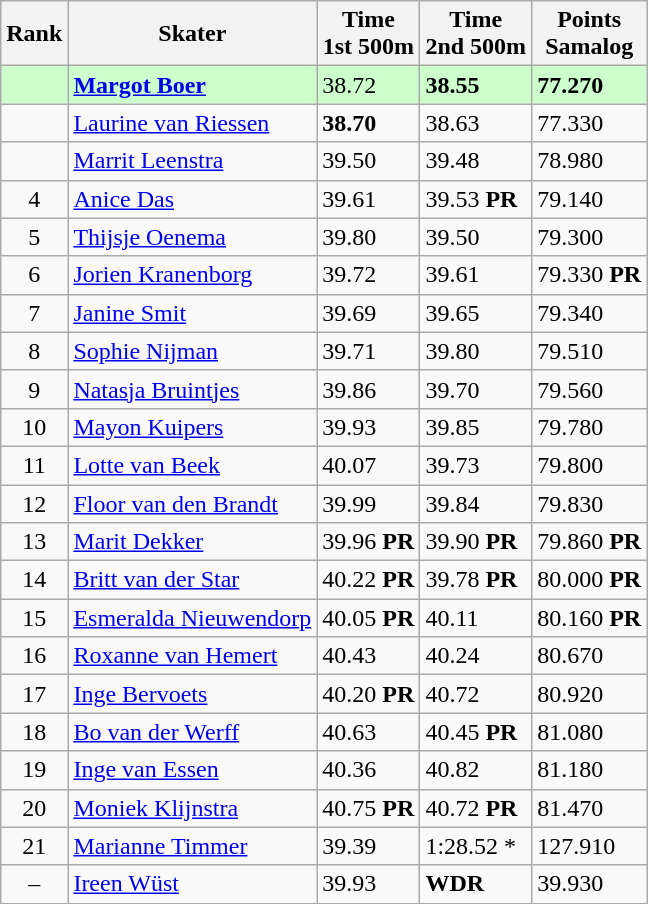<table class="wikitable sortable" style="text-align:left">
<tr>
<th>Rank</th>
<th>Skater</th>
<th>Time <br> 1st 500m</th>
<th>Time <br> 2nd 500m</th>
<th>Points <br> Samalog</th>
</tr>
<tr bgcolor=ccffcc>
<td align=center></td>
<td><strong> <a href='#'>Margot Boer</a></strong></td>
<td>38.72</td>
<td><strong>38.55</strong> </td>
<td><strong>77.270</strong></td>
</tr>
<tr>
<td align=center></td>
<td><a href='#'>Laurine van Riessen</a></td>
<td><strong>38.70</strong> </td>
<td>38.63</td>
<td>77.330</td>
</tr>
<tr>
<td align=center></td>
<td><a href='#'>Marrit Leenstra</a></td>
<td>39.50</td>
<td>39.48</td>
<td>78.980</td>
</tr>
<tr>
<td align=center>4</td>
<td><a href='#'>Anice Das</a></td>
<td>39.61</td>
<td>39.53 <strong>PR</strong></td>
<td>79.140</td>
</tr>
<tr>
<td align=center>5</td>
<td><a href='#'>Thijsje Oenema</a></td>
<td>39.80</td>
<td>39.50</td>
<td>79.300</td>
</tr>
<tr>
<td align=center>6</td>
<td><a href='#'>Jorien Kranenborg</a></td>
<td>39.72</td>
<td>39.61</td>
<td>79.330 <strong>PR</strong></td>
</tr>
<tr>
<td align=center>7</td>
<td><a href='#'>Janine Smit</a></td>
<td>39.69</td>
<td>39.65</td>
<td>79.340</td>
</tr>
<tr>
<td align=center>8</td>
<td><a href='#'>Sophie Nijman</a></td>
<td>39.71</td>
<td>39.80</td>
<td>79.510</td>
</tr>
<tr>
<td align=center>9</td>
<td><a href='#'>Natasja Bruintjes</a></td>
<td>39.86</td>
<td>39.70</td>
<td>79.560</td>
</tr>
<tr>
<td align=center>10</td>
<td><a href='#'>Mayon Kuipers</a></td>
<td>39.93</td>
<td>39.85</td>
<td>79.780</td>
</tr>
<tr>
<td align=center>11</td>
<td><a href='#'>Lotte van Beek</a></td>
<td>40.07</td>
<td>39.73</td>
<td>79.800</td>
</tr>
<tr>
<td align=center>12</td>
<td><a href='#'>Floor van den Brandt</a></td>
<td>39.99</td>
<td>39.84</td>
<td>79.830</td>
</tr>
<tr>
<td align=center>13</td>
<td><a href='#'>Marit Dekker</a></td>
<td>39.96 <strong>PR</strong></td>
<td>39.90 <strong>PR</strong></td>
<td>79.860 <strong>PR</strong></td>
</tr>
<tr>
<td align=center>14</td>
<td><a href='#'>Britt van der Star</a></td>
<td>40.22 <strong>PR</strong></td>
<td>39.78 <strong>PR</strong></td>
<td>80.000 <strong>PR</strong></td>
</tr>
<tr>
<td align=center>15</td>
<td><a href='#'>Esmeralda Nieuwendorp</a></td>
<td>40.05 <strong>PR</strong></td>
<td>40.11</td>
<td>80.160 <strong>PR</strong></td>
</tr>
<tr>
<td align=center>16</td>
<td><a href='#'>Roxanne van Hemert</a></td>
<td>40.43</td>
<td>40.24</td>
<td>80.670</td>
</tr>
<tr>
<td align=center>17</td>
<td><a href='#'>Inge Bervoets</a></td>
<td>40.20 <strong>PR</strong></td>
<td>40.72</td>
<td>80.920</td>
</tr>
<tr>
<td align=center>18</td>
<td><a href='#'>Bo van der Werff</a></td>
<td>40.63</td>
<td>40.45 <strong>PR</strong></td>
<td>81.080</td>
</tr>
<tr>
<td align=center>19</td>
<td><a href='#'>Inge van Essen</a></td>
<td>40.36</td>
<td>40.82</td>
<td>81.180</td>
</tr>
<tr>
<td align=center>20</td>
<td><a href='#'>Moniek Klijnstra</a></td>
<td>40.75 <strong>PR</strong></td>
<td>40.72 <strong>PR</strong></td>
<td>81.470</td>
</tr>
<tr>
<td align=center>21</td>
<td><a href='#'>Marianne Timmer</a></td>
<td>39.39</td>
<td>1:28.52 *</td>
<td>127.910</td>
</tr>
<tr>
<td align=center>–</td>
<td><a href='#'>Ireen Wüst</a></td>
<td>39.93</td>
<td><strong>WDR</strong></td>
<td>39.930</td>
</tr>
</table>
